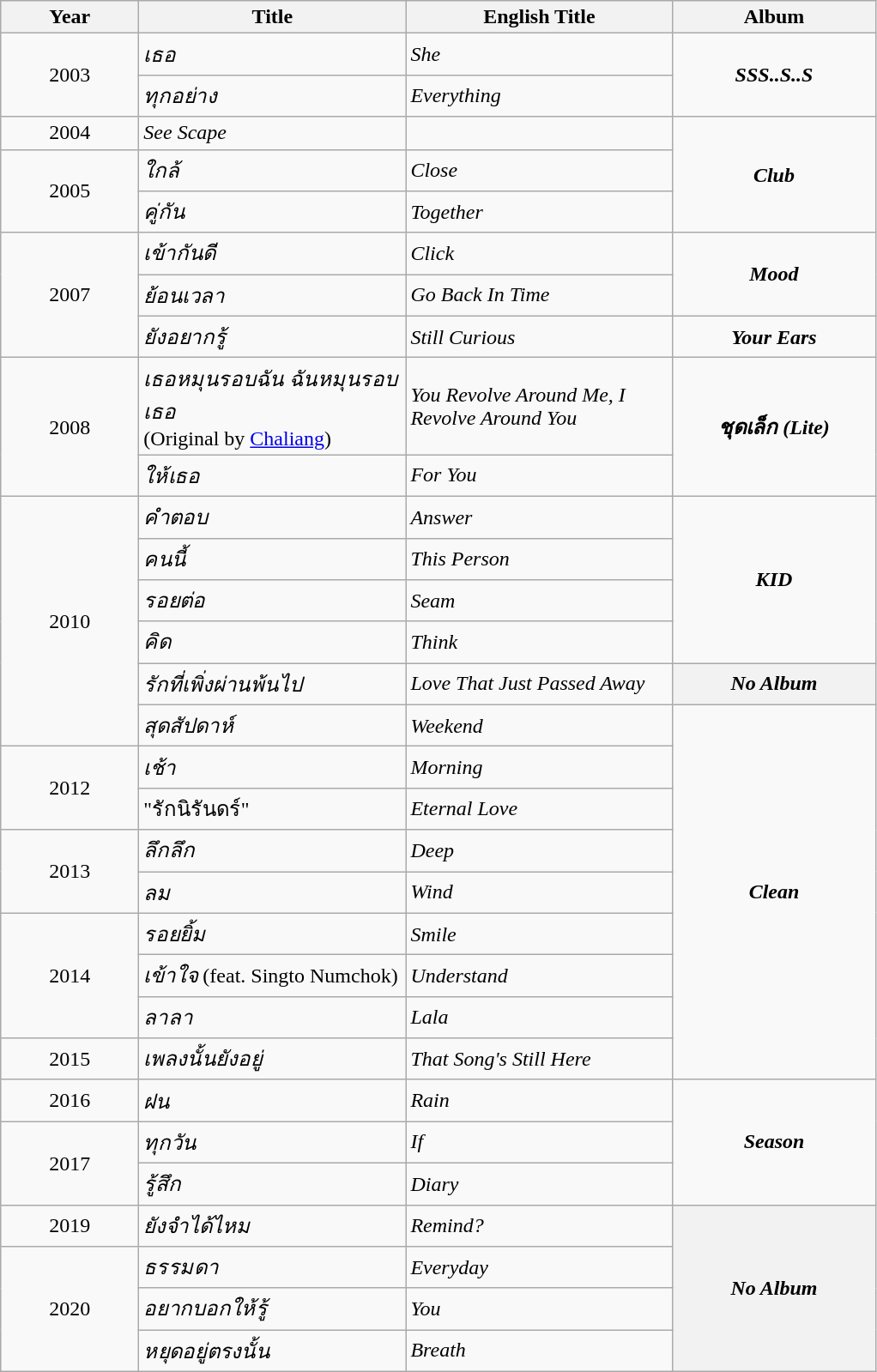<table class="wikitable">
<tr>
<th align="center" width="100px">Year</th>
<th align="center" width="200">Title</th>
<th align="center" width="200">English Title</th>
<th align="center" width="150">Album</th>
</tr>
<tr>
<td align="center" rowspan="2">2003</td>
<td align="left"><em>เธอ</em></td>
<td align="left"><em>She</em></td>
<td align="center" rowspan="2"><strong><em>SSS..S..S</em></strong></td>
</tr>
<tr>
<td align="left"><em>ทุกอย่าง</em></td>
<td align="left"><em>Everything</em></td>
</tr>
<tr>
<td align="center">2004</td>
<td align="left"><em>See Scape</em></td>
<td align="left"></td>
<td align="center" rowspan="3"><strong><em>Club</em></strong></td>
</tr>
<tr>
<td align="center" rowspan="2">2005</td>
<td align="left"><em>ใกล้</em></td>
<td align="left"><em>Close</em></td>
</tr>
<tr>
<td align="left"><em>คู่กัน</em></td>
<td align="left"><em>Together</em></td>
</tr>
<tr>
<td align="center" rowspan="3">2007</td>
<td align="left"><em>เข้ากันดี</em></td>
<td align="left"><em>Click</em></td>
<td align="center" rowspan="2"><strong><em>Mood</em></strong></td>
</tr>
<tr>
<td align="left"><em>ย้อนเวลา</em></td>
<td align="left"><em>Go Back In Time</em></td>
</tr>
<tr>
<td align="left"><em>ยังอยากรู้</em></td>
<td align="left"><em>Still Curious</em></td>
<td align="center"><strong><em>Your Ears</em></strong></td>
</tr>
<tr>
<td align="center" rowspan="2">2008</td>
<td align="left"><em>เธอหมุนรอบฉัน ฉันหมุนรอบเธอ</em><br>(Original by <a href='#'>Chaliang</a>)</td>
<td align="left"><em>You Revolve Around Me, I Revolve Around You</em></td>
<td align="center" rowspan="2"><strong><em>ชุดเล็ก (Lite)</em></strong></td>
</tr>
<tr>
<td align="left"><em>ให้เธอ</em></td>
<td align="left"><em>For You</em></td>
</tr>
<tr>
<td align="center" rowspan="6">2010</td>
<td align="left"><em>คำตอบ</em></td>
<td align="left"><em>Answer</em></td>
<td align="center" rowspan="4"><strong><em>KID</em></strong></td>
</tr>
<tr>
<td align="left"><em>คนนี้</em></td>
<td align="left"><em>This Person</em></td>
</tr>
<tr>
<td align="left"><em>รอยต่อ</em></td>
<td align="left"><em>Seam</em></td>
</tr>
<tr>
<td align="left"><em>คิด</em></td>
<td align="left"><em>Think</em></td>
</tr>
<tr>
<td align="left"><em>รักที่เพิ่งผ่านพ้นไป</em></td>
<td align="left"><em>Love That Just Passed Away</em></td>
<th align="center"><em>No Album</em></th>
</tr>
<tr>
<td align="left"><em>สุดสัปดาห์</em></td>
<td align="left"><em>Weekend</em></td>
<td align="center" rowspan="9"><strong><em>Clean</em></strong></td>
</tr>
<tr>
<td align="center" rowspan="2">2012</td>
<td align="left"><em>เช้า</em></td>
<td align="left"><em>Morning</em></td>
</tr>
<tr>
<td align="left">"รักนิรันดร์"</td>
<td align="left"><em>Eternal Love</em></td>
</tr>
<tr>
<td align="center" rowspan="2">2013</td>
<td align="left"><em>ลึกลึก</em></td>
<td align="left"><em>Deep</em></td>
</tr>
<tr>
<td align="left"><em>ลม</em></td>
<td align="left"><em>Wind</em></td>
</tr>
<tr>
<td align="center" rowspan="3">2014</td>
<td align="left"><em>รอยยิ้ม</em></td>
<td align="left"><em>Smile</em></td>
</tr>
<tr>
<td align="left"><em>เข้าใจ</em> (feat. Singto Numchok)</td>
<td align="left"><em>Understand</em></td>
</tr>
<tr>
<td align="left"><em>ลาลา</em></td>
<td align="left"><em>Lala</em></td>
</tr>
<tr>
<td align="center">2015</td>
<td align="left"><em>เพลงนั้นยังอยู่</em></td>
<td align="left"><em>That Song's Still Here</em></td>
</tr>
<tr>
<td align="center">2016</td>
<td align="left"><em>ฝน</em></td>
<td align="left"><em>Rain</em></td>
<td align="center" rowspan="3"><strong><em>Season</em></strong></td>
</tr>
<tr>
<td align="center" rowspan="2">2017</td>
<td align="left"><em>ทุกวัน</em></td>
<td align="left"><em>If</em></td>
</tr>
<tr>
<td align="left"><em>รู้สึก</em></td>
<td align="left"><em>Diary</em></td>
</tr>
<tr>
<td align="center">2019</td>
<td align="left"><em>ยังจำได้ไหม</em></td>
<td align="left"><em>Remind?</em></td>
<th rowspan="4" align="center"><em>No Album</em></th>
</tr>
<tr>
<td rowspan="3" align="center">2020</td>
<td align="left"><em>ธรรมดา</em></td>
<td align="left"><em>Everyday</em></td>
</tr>
<tr>
<td><em>อยากบอกให้รู้</em></td>
<td><em>You</em></td>
</tr>
<tr>
<td><em>หยุดอยู่ตรงนั้น</em></td>
<td><em>Breath</em></td>
</tr>
</table>
